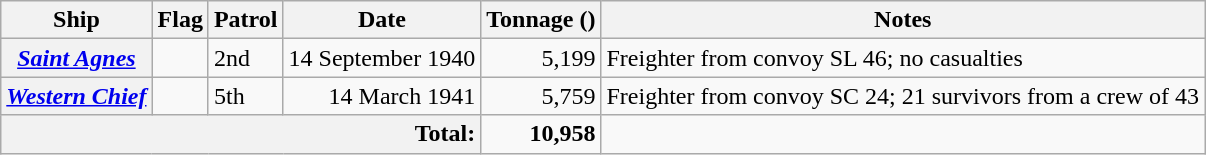<table class="wikitable plainrowheaders">
<tr>
<th scope="col">Ship</th>
<th scope="col">Flag</th>
<th scope="col">Patrol</th>
<th scope="col">Date</th>
<th scope="col">Tonnage ()</th>
<th scope="col">Notes</th>
</tr>
<tr>
<th scope="row"><a href='#'><em>Saint Agnes</em></a></th>
<td></td>
<td>2nd</td>
<td style="text-align: right;">14 September 1940</td>
<td style="text-align: right;">5,199</td>
<td>Freighter from convoy SL 46; no casualties</td>
</tr>
<tr>
<th scope="row"><a href='#'><em>Western Chief</em></a></th>
<td></td>
<td>5th</td>
<td style="text-align: right;">14 March 1941</td>
<td style="text-align: right;">5,759</td>
<td>Freighter from convoy SC 24; 21 survivors from a crew of 43</td>
</tr>
<tr>
<th scope="row" colspan=4 style="text-align: right; font-weight: bold;">Total:</th>
<td style="text-align: right; font-weight: bold;">10,958</td>
<td></td>
</tr>
</table>
